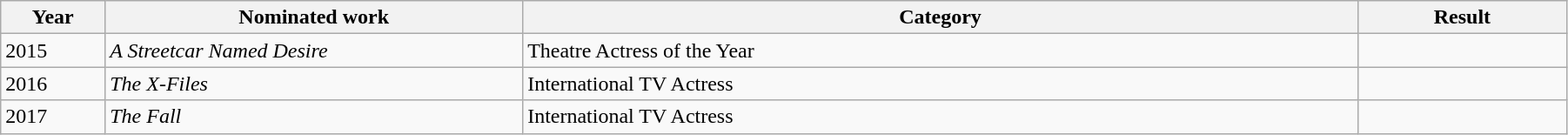<table style="width:95%;" class="wikitable sortable">
<tr>
<th style="width:5%;">Year</th>
<th style="width:20%;">Nominated work</th>
<th style="width:40%;">Category</th>
<th style="width:10%;">Result</th>
</tr>
<tr>
<td>2015</td>
<td><em>A Streetcar Named Desire</em></td>
<td>Theatre Actress of the Year</td>
<td></td>
</tr>
<tr>
<td>2016</td>
<td><em>The X-Files</em></td>
<td>International TV Actress</td>
<td></td>
</tr>
<tr>
<td>2017</td>
<td><em>The Fall</em></td>
<td>International TV Actress</td>
<td></td>
</tr>
</table>
